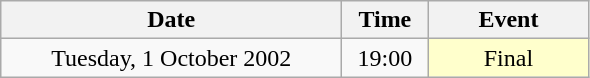<table class = "wikitable" style="text-align:center;">
<tr>
<th width=220>Date</th>
<th width=50>Time</th>
<th width=100>Event</th>
</tr>
<tr>
<td>Tuesday, 1 October 2002</td>
<td>19:00</td>
<td bgcolor=ffffcc>Final</td>
</tr>
</table>
